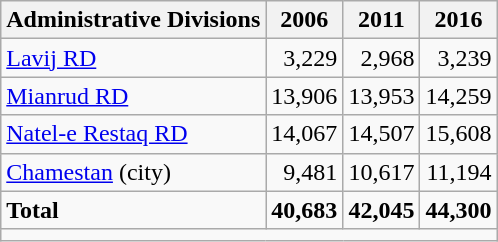<table class="wikitable">
<tr>
<th>Administrative Divisions</th>
<th>2006</th>
<th>2011</th>
<th>2016</th>
</tr>
<tr>
<td><a href='#'>Lavij RD</a></td>
<td style="text-align: right;">3,229</td>
<td style="text-align: right;">2,968</td>
<td style="text-align: right;">3,239</td>
</tr>
<tr>
<td><a href='#'>Mianrud RD</a></td>
<td style="text-align: right;">13,906</td>
<td style="text-align: right;">13,953</td>
<td style="text-align: right;">14,259</td>
</tr>
<tr>
<td><a href='#'>Natel-e Restaq RD</a></td>
<td style="text-align: right;">14,067</td>
<td style="text-align: right;">14,507</td>
<td style="text-align: right;">15,608</td>
</tr>
<tr>
<td><a href='#'>Chamestan</a> (city)</td>
<td style="text-align: right;">9,481</td>
<td style="text-align: right;">10,617</td>
<td style="text-align: right;">11,194</td>
</tr>
<tr>
<td><strong>Total</strong></td>
<td style="text-align: right;"><strong>40,683</strong></td>
<td style="text-align: right;"><strong>42,045</strong></td>
<td style="text-align: right;"><strong>44,300</strong></td>
</tr>
<tr>
<td colspan=4></td>
</tr>
</table>
